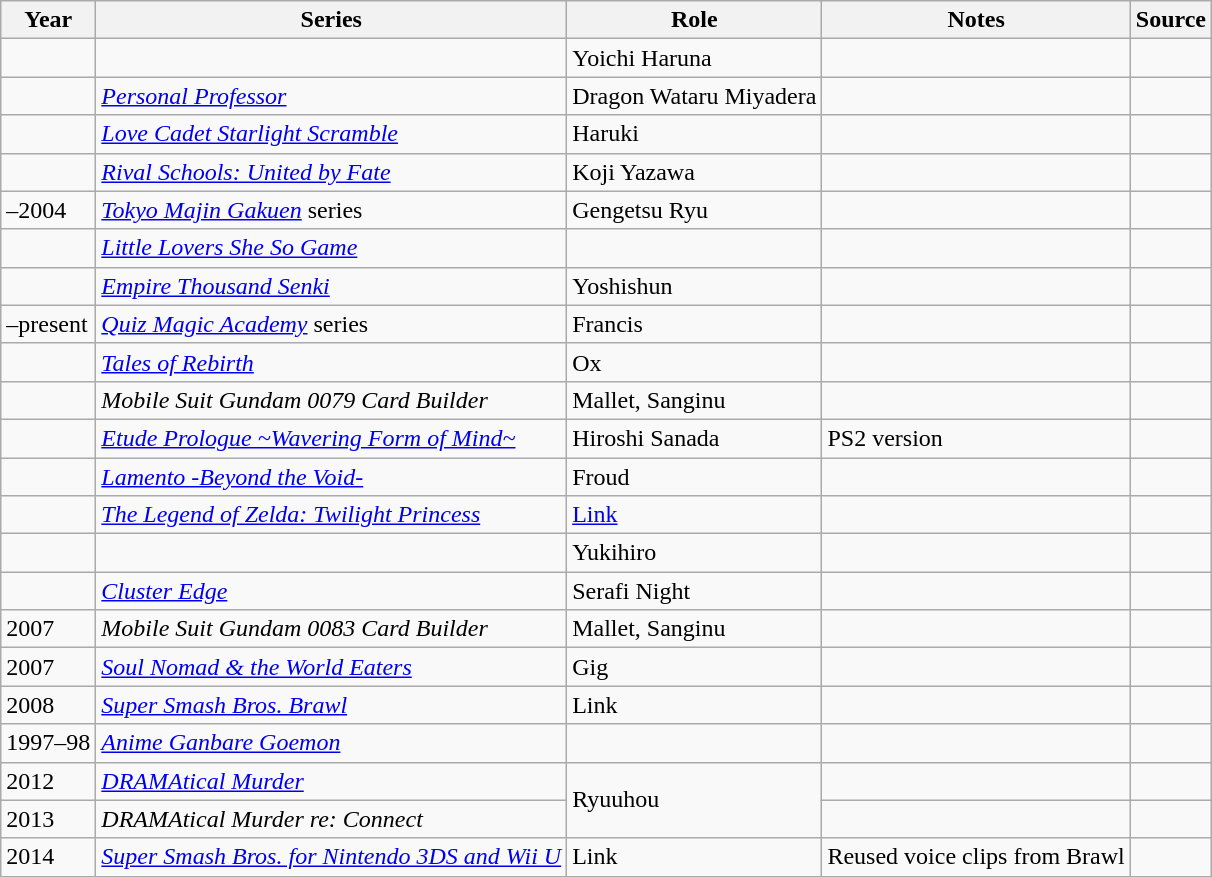<table class="wikitable sortable plainrowheaders">
<tr>
<th>Year</th>
<th>Series</th>
<th>Role</th>
<th class="unsortable">Notes</th>
<th class="unsortable">Source</th>
</tr>
<tr>
<td></td>
<td><em></em></td>
<td>Yoichi Haruna</td>
<td></td>
<td></td>
</tr>
<tr>
<td></td>
<td><em><a href='#'>Personal Professor</a></em></td>
<td>Dragon Wataru Miyadera </td>
<td></td>
<td></td>
</tr>
<tr>
<td></td>
<td><em><a href='#'>Love Cadet Starlight Scramble</a></em></td>
<td>Haruki</td>
<td></td>
<td></td>
</tr>
<tr>
<td></td>
<td><em><a href='#'>Rival Schools: United by Fate</a></em></td>
<td>Koji Yazawa </td>
<td></td>
<td></td>
</tr>
<tr>
<td>–2004</td>
<td><em><a href='#'>Tokyo Majin Gakuen</a></em> series</td>
<td>Gengetsu Ryu</td>
<td></td>
<td></td>
</tr>
<tr>
<td></td>
<td><em><a href='#'>Little Lovers She So Game</a></em></td>
<td></td>
<td></td>
<td></td>
</tr>
<tr>
<td></td>
<td><em><a href='#'>Empire Thousand Senki</a></em></td>
<td>Yoshishun</td>
<td></td>
<td></td>
</tr>
<tr>
<td>–present</td>
<td><em><a href='#'>Quiz Magic Academy</a></em> series</td>
<td>Francis</td>
<td></td>
<td></td>
</tr>
<tr>
<td></td>
<td><em><a href='#'>Tales of Rebirth</a></em></td>
<td>Ox</td>
<td></td>
<td></td>
</tr>
<tr>
<td></td>
<td><em>Mobile Suit Gundam 0079 Card Builder</em></td>
<td>Mallet, Sanginu</td>
<td></td>
<td></td>
</tr>
<tr>
<td></td>
<td><em><a href='#'>Etude Prologue ~Wavering Form of Mind~</a></em></td>
<td>Hiroshi Sanada</td>
<td>PS2 version</td>
<td></td>
</tr>
<tr>
<td></td>
<td><em><a href='#'>Lamento -Beyond the Void-</a></em></td>
<td>Froud</td>
<td></td>
<td></td>
</tr>
<tr>
<td></td>
<td><em><a href='#'>The Legend of Zelda: Twilight Princess</a></em></td>
<td><a href='#'>Link</a></td>
<td></td>
<td></td>
</tr>
<tr>
<td></td>
<td><em></em></td>
<td>Yukihiro</td>
<td></td>
<td></td>
</tr>
<tr>
<td></td>
<td><em><a href='#'>Cluster Edge</a></em></td>
<td>Serafi Night</td>
<td></td>
<td></td>
</tr>
<tr>
<td>2007</td>
<td><em>Mobile Suit Gundam 0083 Card Builder</em></td>
<td>Mallet, Sanginu</td>
<td></td>
<td></td>
</tr>
<tr>
<td>2007</td>
<td><em><a href='#'>Soul Nomad & the World Eaters</a></em></td>
<td>Gig</td>
<td></td>
<td></td>
</tr>
<tr>
<td>2008</td>
<td><em><a href='#'>Super Smash Bros. Brawl</a></em></td>
<td>Link</td>
<td></td>
<td></td>
</tr>
<tr>
<td>1997–98</td>
<td><em><a href='#'>Anime Ganbare Goemon</a></em></td>
<td></td>
<td></td>
<td></td>
</tr>
<tr>
<td>2012</td>
<td><em><a href='#'>DRAMAtical Murder</a></em></td>
<td rowspan=2>Ryuuhou</td>
<td></td>
<td></td>
</tr>
<tr>
<td>2013</td>
<td><em>DRAMAtical Murder re: Connect</em></td>
<td></td>
<td></td>
</tr>
<tr>
<td>2014</td>
<td><em><a href='#'>Super Smash Bros. for Nintendo 3DS and Wii U</a></em></td>
<td>Link</td>
<td>Reused voice clips from Brawl</td>
<td></td>
</tr>
</table>
